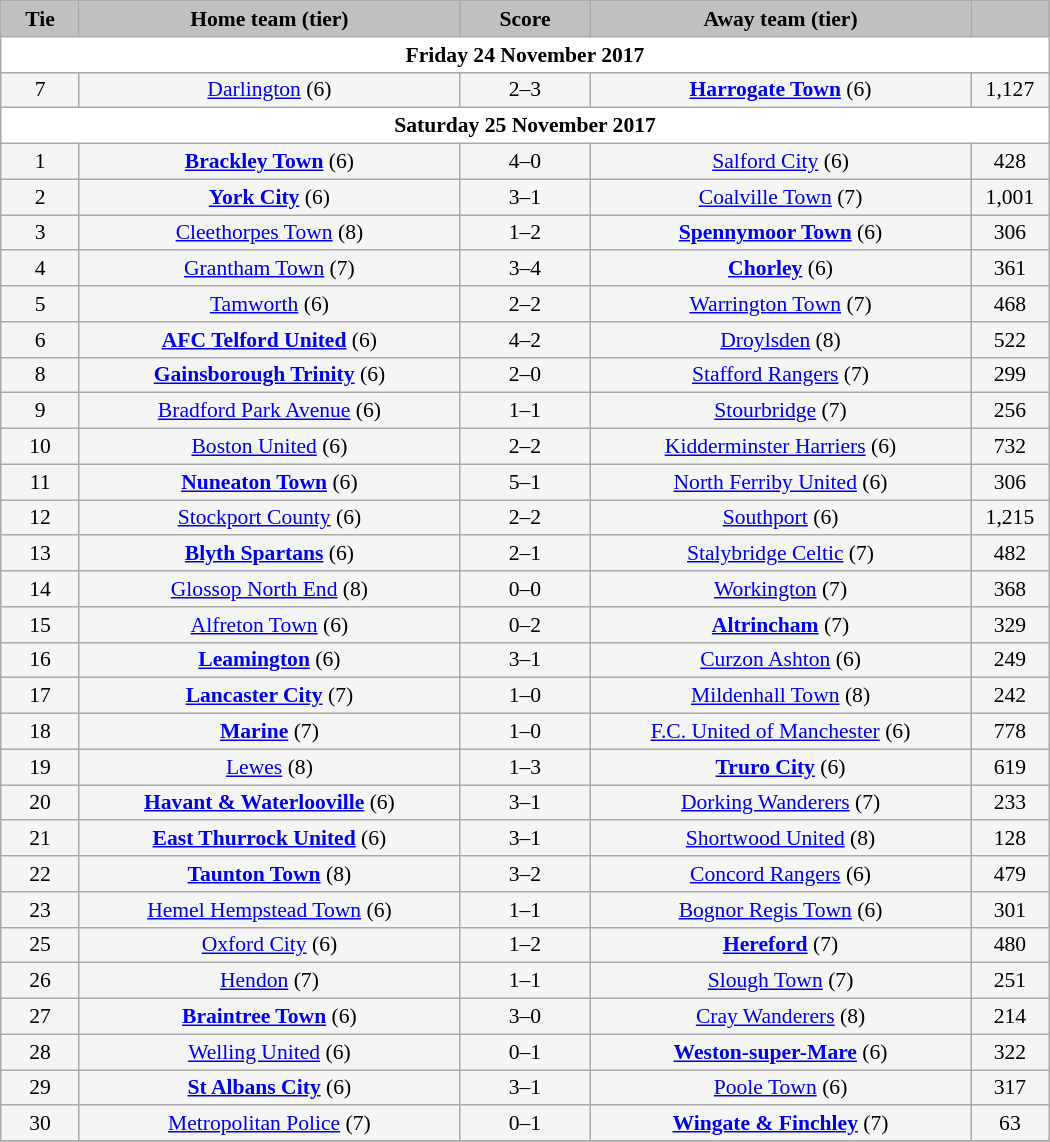<table class="wikitable" style="width: 700px; background:WhiteSmoke; text-align:center; font-size:90%">
<tr>
<td scope="col" style="width:  7.50%; background:silver;"><strong>Tie</strong></td>
<td scope="col" style="width: 36.25%; background:silver;"><strong>Home team (tier)</strong></td>
<td scope="col" style="width: 12.50%; background:silver;"><strong>Score</strong></td>
<td scope="col" style="width: 36.25%; background:silver;"><strong>Away team (tier)</strong></td>
<td scope="col" style="width:  7.50%; background:silver;"><strong></strong></td>
</tr>
<tr>
<td colspan="5" style= background:White><strong>Friday 24 November 2017</strong></td>
</tr>
<tr>
<td>7</td>
<td><a href='#'>Darlington</a> (6)</td>
<td>2–3</td>
<td><strong><a href='#'>Harrogate Town</a></strong> (6)</td>
<td>1,127</td>
</tr>
<tr>
<td colspan="5" style= background:White><strong>Saturday 25 November 2017</strong></td>
</tr>
<tr>
<td>1</td>
<td><strong><a href='#'>Brackley Town</a></strong> (6)</td>
<td>4–0</td>
<td><a href='#'>Salford City</a> (6)</td>
<td>428</td>
</tr>
<tr>
<td>2</td>
<td><strong><a href='#'>York City</a></strong> (6)</td>
<td>3–1</td>
<td><a href='#'>Coalville Town</a> (7)</td>
<td>1,001</td>
</tr>
<tr>
<td>3</td>
<td><a href='#'>Cleethorpes Town</a> (8)</td>
<td>1–2</td>
<td><strong><a href='#'>Spennymoor Town</a></strong> (6)</td>
<td>306</td>
</tr>
<tr>
<td>4</td>
<td><a href='#'>Grantham Town</a> (7)</td>
<td>3–4</td>
<td><strong><a href='#'>Chorley</a></strong> (6)</td>
<td>361</td>
</tr>
<tr>
<td>5</td>
<td><a href='#'>Tamworth</a> (6)</td>
<td>2–2</td>
<td><a href='#'>Warrington Town</a> (7)</td>
<td>468</td>
</tr>
<tr>
<td>6</td>
<td><strong><a href='#'>AFC Telford United</a></strong> (6)</td>
<td>4–2</td>
<td><a href='#'>Droylsden</a> (8)</td>
<td>522</td>
</tr>
<tr>
<td>8</td>
<td><strong><a href='#'>Gainsborough Trinity</a></strong> (6)</td>
<td>2–0</td>
<td><a href='#'>Stafford Rangers</a> (7)</td>
<td>299</td>
</tr>
<tr>
<td>9</td>
<td><a href='#'>Bradford Park Avenue</a> (6)</td>
<td>1–1</td>
<td><a href='#'>Stourbridge</a> (7)</td>
<td>256</td>
</tr>
<tr>
<td>10</td>
<td><a href='#'>Boston United</a> (6)</td>
<td>2–2</td>
<td><a href='#'>Kidderminster Harriers</a> (6)</td>
<td>732</td>
</tr>
<tr>
<td>11</td>
<td><strong><a href='#'>Nuneaton Town</a></strong> (6)</td>
<td>5–1</td>
<td><a href='#'>North Ferriby United</a> (6)</td>
<td>306</td>
</tr>
<tr>
<td>12</td>
<td><a href='#'>Stockport County</a> (6)</td>
<td>2–2</td>
<td><a href='#'>Southport</a> (6)</td>
<td>1,215</td>
</tr>
<tr>
<td>13</td>
<td><strong><a href='#'>Blyth Spartans</a></strong> (6)</td>
<td>2–1</td>
<td><a href='#'>Stalybridge Celtic</a> (7)</td>
<td>482</td>
</tr>
<tr>
<td>14</td>
<td><a href='#'>Glossop North End</a> (8)</td>
<td>0–0</td>
<td><a href='#'>Workington</a> (7)</td>
<td>368</td>
</tr>
<tr>
<td>15</td>
<td><a href='#'>Alfreton Town</a> (6)</td>
<td>0–2</td>
<td><strong><a href='#'>Altrincham</a></strong> (7)</td>
<td>329</td>
</tr>
<tr>
<td>16</td>
<td><strong><a href='#'>Leamington</a></strong> (6)</td>
<td>3–1</td>
<td><a href='#'>Curzon Ashton</a> (6)</td>
<td>249</td>
</tr>
<tr>
<td>17</td>
<td><strong><a href='#'>Lancaster City</a></strong> (7)</td>
<td>1–0</td>
<td><a href='#'>Mildenhall Town</a> (8)</td>
<td>242</td>
</tr>
<tr>
<td>18</td>
<td><strong><a href='#'>Marine</a></strong> (7)</td>
<td>1–0</td>
<td><a href='#'>F.C. United of Manchester</a> (6)</td>
<td>778</td>
</tr>
<tr>
<td>19</td>
<td><a href='#'>Lewes</a> (8)</td>
<td>1–3</td>
<td><strong><a href='#'>Truro City</a></strong> (6)</td>
<td>619</td>
</tr>
<tr>
<td>20</td>
<td><strong><a href='#'>Havant & Waterlooville</a></strong> (6)</td>
<td>3–1</td>
<td><a href='#'>Dorking Wanderers</a> (7)</td>
<td>233</td>
</tr>
<tr>
<td>21</td>
<td><strong><a href='#'>East Thurrock United</a></strong> (6)</td>
<td>3–1</td>
<td><a href='#'>Shortwood United</a> (8)</td>
<td>128</td>
</tr>
<tr>
<td>22</td>
<td><strong><a href='#'>Taunton Town</a></strong> (8)</td>
<td>3–2</td>
<td><a href='#'>Concord Rangers</a> (6)</td>
<td>479</td>
</tr>
<tr>
<td>23</td>
<td><a href='#'>Hemel Hempstead Town</a> (6)</td>
<td>1–1</td>
<td><a href='#'>Bognor Regis Town</a> (6)</td>
<td>301</td>
</tr>
<tr>
<td>25</td>
<td><a href='#'>Oxford City</a> (6)</td>
<td>1–2</td>
<td><strong><a href='#'>Hereford</a></strong> (7)</td>
<td>480</td>
</tr>
<tr>
<td>26</td>
<td><a href='#'>Hendon</a> (7)</td>
<td>1–1</td>
<td><a href='#'>Slough Town</a> (7)</td>
<td>251</td>
</tr>
<tr>
<td>27</td>
<td><strong><a href='#'>Braintree Town</a></strong> (6)</td>
<td>3–0</td>
<td><a href='#'>Cray Wanderers</a> (8)</td>
<td>214</td>
</tr>
<tr>
<td>28</td>
<td><a href='#'>Welling United</a> (6)</td>
<td>0–1</td>
<td><strong><a href='#'>Weston-super-Mare</a></strong> (6)</td>
<td>322</td>
</tr>
<tr>
<td>29</td>
<td><strong><a href='#'>St Albans City</a></strong> (6)</td>
<td>3–1</td>
<td><a href='#'>Poole Town</a> (6)</td>
<td>317</td>
</tr>
<tr>
<td>30</td>
<td><a href='#'>Metropolitan Police</a> (7)</td>
<td>0–1</td>
<td><strong><a href='#'>Wingate & Finchley</a></strong> (7)</td>
<td>63</td>
</tr>
<tr>
</tr>
</table>
